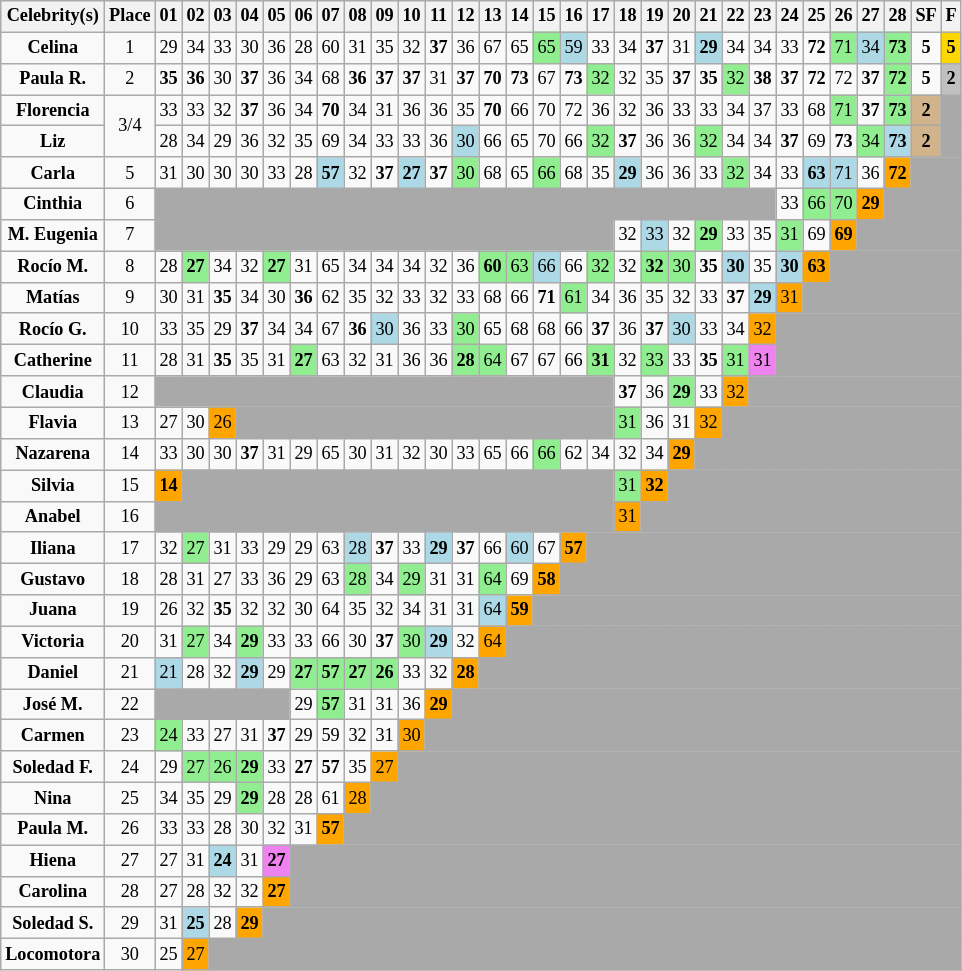<table class="wikitable sortable" style="font-size:76%; text-align:center; white-space:nowrap; width:20%">
<tr>
<th style="width: 12%;">Celebrity(s)</th>
<th style="width: 4%;">Place</th>
<th style="width: 2%;">01</th>
<th style="width: 2%;">02</th>
<th style="width: 2%;">03</th>
<th style="width: 2%;">04</th>
<th style="width: 2%;">05</th>
<th style="width: 2%;">06</th>
<th style="width: 2%;">07</th>
<th style="width: 2%;">08</th>
<th style="width: 2%;">09</th>
<th style="width: 2%;">10</th>
<th style="width: 2%;">11</th>
<th style="width: 2%;">12</th>
<th style="width: 2%;">13</th>
<th style="width: 2%;">14</th>
<th style="width: 2%;">15</th>
<th style="width: 2%;">16</th>
<th style="width: 2%;">17</th>
<th style="width: 2%;">18</th>
<th style="width: 2%;">19</th>
<th style="width: 2%;">20</th>
<th style="width: 2%;">21</th>
<th style="width: 2%;">22</th>
<th style="width: 2%;">23</th>
<th style="width: 2%;">24</th>
<th style="width: 2%;">25</th>
<th style="width: 2%;">26</th>
<th style="width: 2%;">27</th>
<th style="width: 2%;">28</th>
<th style="width: 2%;">SF</th>
<th style="width: 2%;">F</th>
</tr>
<tr>
<td><strong>Celina</strong></td>
<td>1</td>
<td>29</td>
<td>34</td>
<td>33</td>
<td>30</td>
<td>36</td>
<td>28</td>
<td>60</td>
<td>31</td>
<td>35</td>
<td>32</td>
<td><span><strong>37</strong></span></td>
<td>36</td>
<td>67</td>
<td>65</td>
<td style="background:lightgreen;">65</td>
<td style="background:lightblue;">59</td>
<td>33</td>
<td>34</td>
<td><span><strong>37</strong></span></td>
<td>31</td>
<td style="background:lightblue;"><span><strong>29</strong></span></td>
<td>34</td>
<td>34</td>
<td>33</td>
<td><span><strong>72</strong></span></td>
<td style="background:lightgreen;">71</td>
<td style="background:lightblue;">34</td>
<td style="background:lightgreen;"><span><strong>73</strong></span></td>
<td><span><strong>5</strong></span></td>
<td style="background:gold;"><span><strong>5</strong></span></td>
</tr>
<tr>
<td><strong>Paula R.</strong></td>
<td>2</td>
<td><span><strong>35</strong></span></td>
<td><span><strong>36</strong></span></td>
<td>30</td>
<td><span><strong>37</strong></span></td>
<td>36</td>
<td>34</td>
<td>68</td>
<td><span><strong>36</strong></span></td>
<td><span><strong>37</strong></span></td>
<td><span><strong>37</strong></span></td>
<td>31</td>
<td><span><strong>37</strong></span></td>
<td><span><strong>70</strong></span></td>
<td><span><strong>73</strong></span></td>
<td>67</td>
<td><span><strong>73</strong></span></td>
<td style="background:lightgreen;">32</td>
<td>32</td>
<td>35</td>
<td><span><strong>37</strong></span></td>
<td><span><strong>35</strong></span></td>
<td style="background:lightgreen;">32</td>
<td><span><strong>38</strong></span></td>
<td><span><strong>37</strong></span></td>
<td><span><strong>72</strong></span></td>
<td>72</td>
<td><span><strong>37</strong></span></td>
<td style="background:lightgreen;"><span><strong>72</strong></span></td>
<td><span><strong>5</strong></span></td>
<td style="background:silver;"><span><strong>2</strong></span></td>
</tr>
<tr>
<td><strong>Florencia</strong></td>
<td rowspan="2">3/4</td>
<td>33</td>
<td>33</td>
<td>32</td>
<td><span><strong>37</strong></span></td>
<td>36</td>
<td>34</td>
<td><span><strong>70</strong></span></td>
<td>34</td>
<td>31</td>
<td>36</td>
<td>36</td>
<td>35</td>
<td><span><strong>70</strong></span></td>
<td>66</td>
<td>70</td>
<td>72</td>
<td>36</td>
<td>32</td>
<td>36</td>
<td>33</td>
<td>33</td>
<td>34</td>
<td>37</td>
<td>33</td>
<td>68</td>
<td style="background:lightgreen;">71</td>
<td><span><strong>37</strong></span></td>
<td style="background:lightgreen;"><span><strong>73</strong></span></td>
<td style="background:tan;"><span><strong>2</strong></span></td>
<td style="background:darkgrey;"></td>
</tr>
<tr>
<td><strong>Liz</strong></td>
<td>28</td>
<td>34</td>
<td>29</td>
<td>36</td>
<td>32</td>
<td>35</td>
<td>69</td>
<td>34</td>
<td>33</td>
<td>33</td>
<td>36</td>
<td style="background:lightblue;">30</td>
<td>66</td>
<td>65</td>
<td>70</td>
<td>66</td>
<td style="background:lightgreen;">32</td>
<td><span><strong>37</strong></span></td>
<td>36</td>
<td>36</td>
<td style="background:lightgreen;">32</td>
<td>34</td>
<td>34</td>
<td><span><strong>37</strong></span></td>
<td>69</td>
<td><span><strong>73</strong></span></td>
<td style="background:lightgreen;">34</td>
<td style="background:lightblue;"><span><strong>73</strong></span></td>
<td style="background:tan;"><span><strong>2</strong></span></td>
<td style="background:darkgrey;"></td>
</tr>
<tr>
<td><strong>Carla</strong></td>
<td>5</td>
<td>31</td>
<td>30</td>
<td>30</td>
<td>30</td>
<td>33</td>
<td>28</td>
<td style="background:lightblue;"><span><strong>57</strong></span></td>
<td>32</td>
<td><span><strong>37</strong></span></td>
<td style="background:lightblue;"><span><strong>27</strong></span></td>
<td><span><strong>37</strong></span></td>
<td style="background:lightgreen;">30</td>
<td>68</td>
<td>65</td>
<td style="background:lightgreen;">66</td>
<td>68</td>
<td>35</td>
<td style="background:lightblue;"><span><strong>29</strong></span></td>
<td>36</td>
<td>36</td>
<td>33</td>
<td style="background:lightgreen;">32</td>
<td>34</td>
<td>33</td>
<td style="background:lightblue;"><span><strong>63</strong></span></td>
<td style="background:lightblue;">71</td>
<td>36</td>
<td style="background:orange;"><span><strong>72</strong></span></td>
<td style="background:darkgrey;" colspan="2"></td>
</tr>
<tr>
<td><strong>Cinthia</strong></td>
<td>6</td>
<td style="background:darkgrey;" colspan="23"></td>
<td>33</td>
<td style="background:lightgreen;">66</td>
<td style="background:lightgreen;">70</td>
<td style="background:orange;"><span><strong>29</strong></span></td>
<td style="background:darkgrey;" colspan="3"></td>
</tr>
<tr>
<td><strong>M. Eugenia</strong></td>
<td>7</td>
<td style="background:darkgrey;" colspan="17"></td>
<td>32</td>
<td style="background:lightblue;">33</td>
<td>32</td>
<td style="background:lightgreen;"><span><strong>29</strong></span></td>
<td>33</td>
<td>35</td>
<td style="background:lightgreen;">31</td>
<td>69</td>
<td style="background:orange;"><span><strong>69</strong></span></td>
<td style="background:darkgrey;" colspan="4"></td>
</tr>
<tr>
<td><strong>Rocío M.</strong></td>
<td>8</td>
<td>28</td>
<td style="background:lightgreen;"><span><strong>27</strong></span></td>
<td>34</td>
<td>32</td>
<td style="background:lightgreen;"><span><strong>27</strong></span></td>
<td>31</td>
<td>65</td>
<td>34</td>
<td>34</td>
<td>34</td>
<td>32</td>
<td>36</td>
<td style="background:lightgreen;"><span><strong>60</strong></span></td>
<td style="background:lightgreen;">63</td>
<td style="background:lightblue;">66</td>
<td>66</td>
<td style="background:lightgreen;">32</td>
<td>32</td>
<td style="background:lightgreen;"><span><strong>32</strong></span></td>
<td style="background:lightgreen;">30</td>
<td><span><strong>35</strong></span></td>
<td style="background:lightblue;"><span><strong>30</strong></span></td>
<td>35</td>
<td style="background:lightblue;"><span><strong>30</strong></span></td>
<td style="background:orange;"><span><strong>63</strong></span></td>
<td style="background:darkgrey;" colspan="7"></td>
</tr>
<tr>
<td><strong>Matías</strong></td>
<td>9</td>
<td>30</td>
<td>31</td>
<td><span><strong>35</strong></span></td>
<td>34</td>
<td>30</td>
<td><span><strong>36</strong></span></td>
<td>62</td>
<td>35</td>
<td>32</td>
<td>33</td>
<td>32</td>
<td>33</td>
<td>68</td>
<td>66</td>
<td><span><strong>71</strong></span></td>
<td style="background:lightgreen;">61</td>
<td>34</td>
<td>36</td>
<td>35</td>
<td>32</td>
<td>33</td>
<td><span><strong>37</strong></span></td>
<td style="background:lightblue;"><span><strong>29</strong></span></td>
<td style="background:orange;">31</td>
<td style="background:darkgrey;" colspan="9"></td>
</tr>
<tr>
<td><strong>Rocío G.</strong></td>
<td>10</td>
<td>33</td>
<td>35</td>
<td>29</td>
<td><span><strong>37</strong></span></td>
<td>34</td>
<td>34</td>
<td>67</td>
<td><span><strong>36</strong></span></td>
<td style="background:lightblue;">30</td>
<td>36</td>
<td>33</td>
<td style="background:lightgreen;">30</td>
<td>65</td>
<td>68</td>
<td>68</td>
<td>66</td>
<td><span><strong>37</strong></span></td>
<td>36</td>
<td><span><strong>37</strong></span></td>
<td style="background:lightblue;">30</td>
<td>33</td>
<td>34</td>
<td style="background:orange;">32</td>
<td style="background:darkgrey;" colspan="10"></td>
</tr>
<tr>
<td><strong>Catherine</strong></td>
<td>11</td>
<td>28</td>
<td>31</td>
<td><span><strong>35</strong></span></td>
<td>35</td>
<td>31</td>
<td style="background:lightgreen;"><span><strong>27</strong></span></td>
<td>63</td>
<td>32</td>
<td>31</td>
<td>36</td>
<td>36</td>
<td style="background:lightgreen;"><span><strong>28</strong></span></td>
<td style="background:lightgreen;">64</td>
<td>67</td>
<td>67</td>
<td>66</td>
<td style="background:lightgreen;"><span><strong>31</strong></span></td>
<td>32</td>
<td style="background:lightgreen;">33</td>
<td>33</td>
<td><span><strong>35</strong></span></td>
<td style="background:lightgreen;">31</td>
<td style="background:violet;">31</td>
<td style="background:darkgrey;" colspan="10"></td>
</tr>
<tr>
<td><strong>Claudia</strong></td>
<td>12</td>
<td style="background:darkgrey;" colspan="17"></td>
<td><span><strong>37</strong></span></td>
<td>36</td>
<td style="background:lightgreen;"><span><strong>29</strong></span></td>
<td>33</td>
<td style="background:orange;">32</td>
<td style="background:darkgrey;" colspan="11"></td>
</tr>
<tr>
<td><strong>Flavia</strong></td>
<td>13</td>
<td>27</td>
<td>30</td>
<td style="background:orange;">26</td>
<td style="background:darkgrey;" colspan="14"></td>
<td style="background:lightgreen;">31</td>
<td>36</td>
<td>31</td>
<td style="background:orange;">32</td>
<td style="background:darkgrey;" colspan="12"></td>
</tr>
<tr>
<td><strong>Nazarena</strong></td>
<td>14</td>
<td>33</td>
<td>30</td>
<td>30</td>
<td><span><strong>37</strong></span></td>
<td>31</td>
<td>29</td>
<td>65</td>
<td>30</td>
<td>31</td>
<td>32</td>
<td>30</td>
<td>33</td>
<td>65</td>
<td>66</td>
<td style="background:lightgreen;">66</td>
<td>62</td>
<td>34</td>
<td>32</td>
<td>34</td>
<td style="background:orange;"><span><strong>29</strong></span></td>
<td style="background:darkgrey;" colspan="13"></td>
</tr>
<tr>
<td><strong>Silvia</strong></td>
<td>15</td>
<td style="background:orange;"><span><strong>14</strong></span></td>
<td style="background:darkgrey;" colspan="16"></td>
<td style="background:lightgreen;">31</td>
<td style="background:orange;"><span><strong>32</strong></span></td>
<td style="background:darkgrey;" colspan="14"></td>
</tr>
<tr>
<td><strong>Anabel</strong></td>
<td>16</td>
<td style="background:darkgrey;" colspan="17"></td>
<td style="background:orange;">31</td>
<td style="background:darkgrey;" colspan="15"></td>
</tr>
<tr>
<td><strong>Iliana</strong></td>
<td>17</td>
<td>32</td>
<td style="background:lightgreen;">27</td>
<td>31</td>
<td>33</td>
<td>29</td>
<td>29</td>
<td>63</td>
<td style="background:lightblue;">28</td>
<td><span><strong>37</strong></span></td>
<td>33</td>
<td style="background:lightblue;"><span><strong>29</strong></span></td>
<td><span><strong>37</strong></span></td>
<td>66</td>
<td style="background:lightblue;">60</td>
<td>67</td>
<td style="background:orange;"><span><strong>57</strong></span></td>
<td style="background:darkgrey;" colspan="16"></td>
</tr>
<tr>
<td><strong>Gustavo</strong></td>
<td>18</td>
<td>28</td>
<td>31</td>
<td>27</td>
<td>33</td>
<td>36</td>
<td>29</td>
<td>63</td>
<td style="background:lightgreen;">28</td>
<td>34</td>
<td style="background:lightgreen;">29</td>
<td>31</td>
<td>31</td>
<td style="background:lightgreen;">64</td>
<td>69</td>
<td style="background:orange;"><span><strong>58</strong></span></td>
<td style="background:darkgrey;" colspan="17"></td>
</tr>
<tr>
<td><strong>Juana</strong></td>
<td>19</td>
<td>26</td>
<td>32</td>
<td><span><strong>35</strong></span></td>
<td>32</td>
<td>32</td>
<td>30</td>
<td>64</td>
<td>35</td>
<td>32</td>
<td>34</td>
<td>31</td>
<td>31</td>
<td style="background:lightblue;">64</td>
<td style="background:orange;"><span><strong>59</strong></span></td>
<td style="background:darkgrey;" colspan="18"></td>
</tr>
<tr>
<td><strong>Victoria</strong></td>
<td>20</td>
<td>31</td>
<td style="background:lightgreen;">27</td>
<td>34</td>
<td style="background:lightgreen;"><span><strong>29</strong></span></td>
<td>33</td>
<td>33</td>
<td>66</td>
<td>30</td>
<td><span><strong>37</strong></span></td>
<td style="background:lightgreen;">30</td>
<td style="background:lightblue;"><span><strong>29</strong></span></td>
<td>32</td>
<td style="background:orange;">64</td>
<td style="background:darkgrey;" colspan="19"></td>
</tr>
<tr>
<td><strong>Daniel</strong></td>
<td>21</td>
<td style="background:lightblue;">21</td>
<td>28</td>
<td>32</td>
<td style="background:lightblue;"><span><strong>29</strong></span></td>
<td>29</td>
<td style="background:lightgreen;"><span><strong>27</strong></span></td>
<td style="background:lightgreen;"><span><strong>57</strong></span></td>
<td style="background:lightgreen;"><span><strong>27</strong></span></td>
<td style="background:lightgreen;"><span><strong>26</strong></span></td>
<td>33</td>
<td>32</td>
<td style="background:orange;"><span><strong>28</strong></span></td>
<td style="background:darkgrey;" colspan="20"></td>
</tr>
<tr>
<td><strong>José M.</strong></td>
<td>22</td>
<td style="background:darkgrey;" colspan="5"></td>
<td>29</td>
<td style="background:lightgreen;"><span><strong>57</strong></span></td>
<td>31</td>
<td>31</td>
<td>36</td>
<td style="background:orange;"><span><strong>29</strong></span></td>
<td style="background:darkgrey;" colspan="21"></td>
</tr>
<tr>
<td><strong>Carmen</strong></td>
<td>23</td>
<td style="background:lightgreen;">24</td>
<td>33</td>
<td>27</td>
<td>31</td>
<td><span><strong>37</strong></span></td>
<td>29</td>
<td>59</td>
<td>32</td>
<td>31</td>
<td style="background:orange;">30</td>
<td style="background:darkgrey;" colspan="22"></td>
</tr>
<tr>
<td><strong>Soledad F.</strong></td>
<td>24</td>
<td>29</td>
<td style="background:lightgreen;">27</td>
<td style="background:lightgreen;">26</td>
<td style="background:lightgreen;"><span><strong>29</strong></span></td>
<td>33</td>
<td><span><strong>27</strong></span></td>
<td><span><strong>57</strong></span></td>
<td>35</td>
<td style="background:orange;">27</td>
<td style="background:darkgrey;" colspan="23"></td>
</tr>
<tr>
<td><strong>Nina</strong></td>
<td>25</td>
<td>34</td>
<td>35</td>
<td>29</td>
<td style="background:lightgreen;"><span><strong>29</strong></span></td>
<td>28</td>
<td>28</td>
<td>61</td>
<td style="background:orange;">28</td>
<td style="background:darkgrey;" colspan="24"></td>
</tr>
<tr>
<td><strong>Paula M.</strong></td>
<td>26</td>
<td>33</td>
<td>33</td>
<td>28</td>
<td>30</td>
<td>32</td>
<td>31</td>
<td style="background:orange;"><span><strong>57</strong></span></td>
<td style="background:darkgrey;" colspan="25"></td>
</tr>
<tr>
<td><strong>Hiena</strong></td>
<td>27</td>
<td>27</td>
<td>31</td>
<td style="background:lightblue;"><span><strong>24</strong></span></td>
<td>31</td>
<td style="background:violet;"><span><strong>27</strong></span></td>
<td style="background:darkgrey;" colspan="26"></td>
</tr>
<tr>
<td><strong>Carolina</strong></td>
<td>28</td>
<td>27</td>
<td>28</td>
<td>32</td>
<td>32</td>
<td style="background:orange;"><span><strong>27</strong></span></td>
<td style="background:darkgrey;" colspan="27"></td>
</tr>
<tr>
<td><strong>Soledad S.</strong></td>
<td>29</td>
<td>31</td>
<td style="background:lightblue;"><span><strong>25</strong></span></td>
<td>28</td>
<td style="background:orange;"><span><strong>29</strong></span></td>
<td style="background:darkgrey;" colspan="28"></td>
</tr>
<tr>
<td><strong>Locomotora</strong></td>
<td>30</td>
<td>25</td>
<td style="background:orange;">27</td>
<td style="background:darkgrey;" colspan="29"></td>
</tr>
</table>
